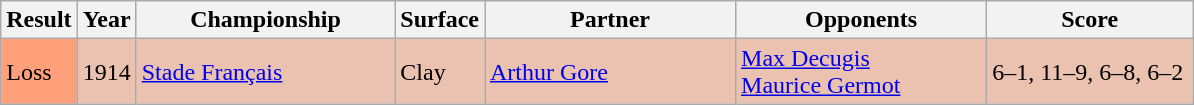<table class="sortable wikitable">
<tr>
<th style="width:40px">Result</th>
<th style="width:30px">Year</th>
<th style="width:165px">Championship</th>
<th style="width:50px">Surface</th>
<th style="width:160px">Partner</th>
<th style="width:160px">Opponents</th>
<th style="width:130px" class="unsortable">Score</th>
</tr>
<tr style="background:#ebc2af;">
<td style="background:#ffa07a;">Loss</td>
<td>1914</td>
<td><a href='#'>Stade Français</a></td>
<td>Clay</td>
<td> <a href='#'>Arthur Gore</a></td>
<td> <a href='#'>Max Decugis</a><br>  <a href='#'>Maurice Germot</a></td>
<td>6–1, 11–9, 6–8, 6–2</td>
</tr>
</table>
